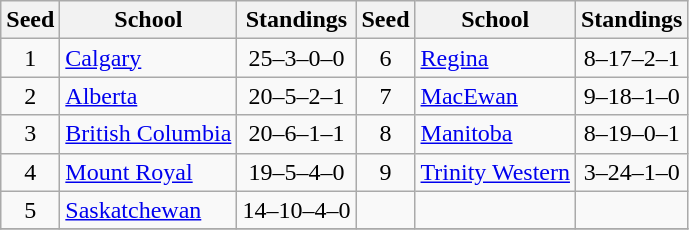<table class="wikitable">
<tr>
<th>Seed</th>
<th width:120px">School</th>
<th>Standings</th>
<th>Seed</th>
<th width:120px">School</th>
<th>Standings</th>
</tr>
<tr>
<td align=center>1</td>
<td><a href='#'>Calgary</a></td>
<td align=center>25–3–0–0</td>
<td align=center>6</td>
<td><a href='#'>Regina</a></td>
<td align=center>8–17–2–1</td>
</tr>
<tr>
<td align=center>2</td>
<td><a href='#'>Alberta</a></td>
<td align=center>20–5–2–1</td>
<td align=center>7</td>
<td><a href='#'>MacEwan</a></td>
<td align=center>9–18–1–0</td>
</tr>
<tr>
<td align=center>3</td>
<td><a href='#'>British Columbia</a></td>
<td align=center>20–6–1–1</td>
<td align=center>8</td>
<td><a href='#'>Manitoba</a></td>
<td align=center>8–19–0–1</td>
</tr>
<tr>
<td align=center>4</td>
<td><a href='#'>Mount Royal</a></td>
<td align=center>19–5–4–0</td>
<td align=center>9</td>
<td><a href='#'>Trinity Western</a></td>
<td align=center>3–24–1–0</td>
</tr>
<tr>
<td align=center>5</td>
<td><a href='#'>Saskatchewan</a></td>
<td align=center>14–10–4–0</td>
<td></td>
<td></td>
<td></td>
</tr>
<tr>
</tr>
</table>
